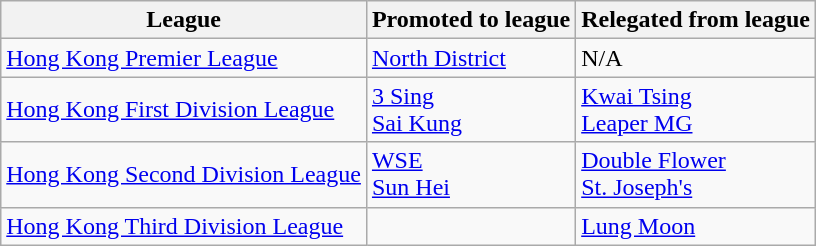<table class="wikitable">
<tr>
<th>League</th>
<th>Promoted to league</th>
<th>Relegated from league</th>
</tr>
<tr>
<td><a href='#'>Hong Kong Premier League</a></td>
<td><a href='#'>North District</a></td>
<td>N/A</td>
</tr>
<tr>
<td><a href='#'>Hong Kong First Division League</a></td>
<td><a href='#'>3 Sing</a><br><a href='#'>Sai Kung</a></td>
<td><a href='#'>Kwai Tsing</a><br><a href='#'>Leaper MG</a></td>
</tr>
<tr>
<td><a href='#'>Hong Kong Second Division League</a></td>
<td><a href='#'>WSE</a><br><a href='#'>Sun Hei</a></td>
<td><a href='#'>Double Flower</a><br><a href='#'>St. Joseph's</a></td>
</tr>
<tr>
<td><a href='#'>Hong Kong Third Division League</a></td>
<td></td>
<td><a href='#'>Lung Moon</a></td>
</tr>
</table>
